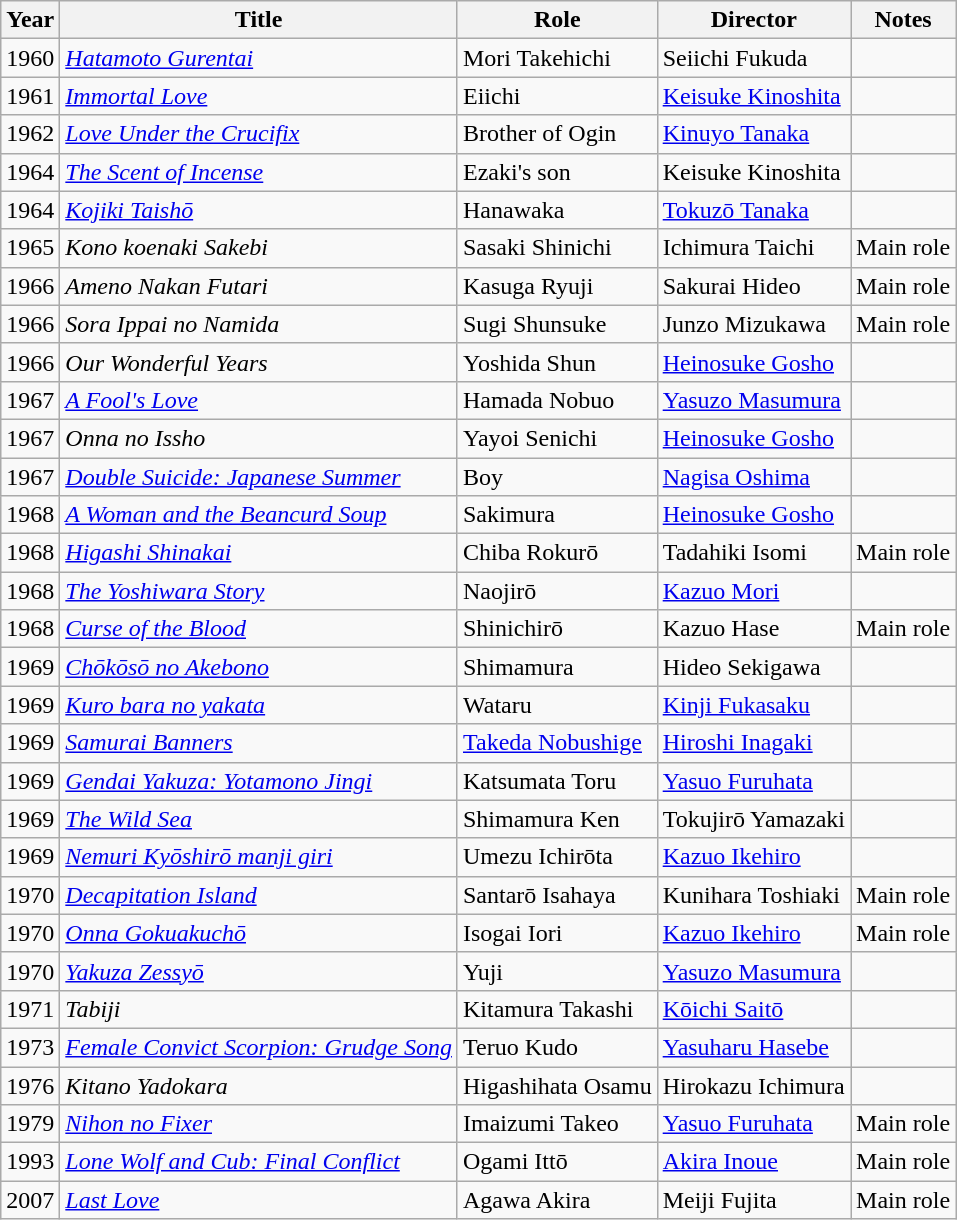<table class="wikitable sortable">
<tr>
<th>Year</th>
<th>Title</th>
<th>Role</th>
<th>Director</th>
<th>Notes</th>
</tr>
<tr>
<td>1960</td>
<td><em><a href='#'>Hatamoto Gurentai</a></em></td>
<td>Mori Takehichi</td>
<td>Seiichi Fukuda</td>
<td></td>
</tr>
<tr>
<td>1961</td>
<td><em><a href='#'>Immortal Love</a></em></td>
<td>Eiichi</td>
<td><a href='#'>Keisuke Kinoshita</a></td>
<td></td>
</tr>
<tr>
<td>1962</td>
<td><em><a href='#'>Love Under the Crucifix</a></em></td>
<td>Brother of Ogin</td>
<td><a href='#'>Kinuyo Tanaka</a></td>
<td></td>
</tr>
<tr>
<td>1964</td>
<td><em><a href='#'>The Scent of Incense</a></em></td>
<td>Ezaki's son</td>
<td>Keisuke Kinoshita</td>
<td></td>
</tr>
<tr>
<td>1964</td>
<td><em><a href='#'>Kojiki Taishō</a></em></td>
<td>Hanawaka</td>
<td><a href='#'>Tokuzō Tanaka</a></td>
<td></td>
</tr>
<tr>
<td>1965</td>
<td><em>Kono koenaki Sakebi</em></td>
<td>Sasaki Shinichi</td>
<td>Ichimura Taichi</td>
<td>Main role</td>
</tr>
<tr>
<td>1966</td>
<td><em>Ameno Nakan Futari</em></td>
<td>Kasuga Ryuji</td>
<td>Sakurai Hideo</td>
<td>Main role</td>
</tr>
<tr>
<td>1966</td>
<td><em>Sora Ippai no Namida</em></td>
<td>Sugi Shunsuke</td>
<td>Junzo Mizukawa</td>
<td>Main role</td>
</tr>
<tr>
<td>1966</td>
<td><em>Our Wonderful Years</em></td>
<td>Yoshida Shun</td>
<td><a href='#'>Heinosuke Gosho</a></td>
<td></td>
</tr>
<tr>
<td>1967</td>
<td><em><a href='#'>A Fool's Love</a></em></td>
<td>Hamada Nobuo</td>
<td><a href='#'>Yasuzo Masumura</a></td>
<td></td>
</tr>
<tr>
<td>1967</td>
<td><em>Onna no Issho</em></td>
<td>Yayoi Senichi</td>
<td><a href='#'>Heinosuke Gosho</a></td>
<td></td>
</tr>
<tr>
<td>1967</td>
<td><em><a href='#'>Double Suicide: Japanese Summer</a></em></td>
<td>Boy</td>
<td><a href='#'>Nagisa Oshima</a></td>
<td></td>
</tr>
<tr>
<td>1968</td>
<td><em><a href='#'>A Woman and the Beancurd Soup</a></em></td>
<td>Sakimura</td>
<td><a href='#'>Heinosuke Gosho</a></td>
<td></td>
</tr>
<tr>
<td>1968</td>
<td><em><a href='#'>Higashi Shinakai</a></em></td>
<td>Chiba Rokurō</td>
<td>Tadahiki Isomi</td>
<td>Main role</td>
</tr>
<tr>
<td>1968</td>
<td><em><a href='#'>The Yoshiwara Story</a></em></td>
<td>Naojirō</td>
<td><a href='#'>Kazuo Mori</a></td>
<td></td>
</tr>
<tr>
<td>1968</td>
<td><em><a href='#'>Curse of the Blood</a></em></td>
<td>Shinichirō</td>
<td>Kazuo Hase</td>
<td>Main role</td>
</tr>
<tr>
<td>1969</td>
<td><em><a href='#'>Chōkōsō no Akebono</a></em></td>
<td>Shimamura</td>
<td>Hideo Sekigawa</td>
<td></td>
</tr>
<tr>
<td>1969</td>
<td><em><a href='#'>Kuro bara no yakata</a></em></td>
<td>Wataru</td>
<td><a href='#'>Kinji Fukasaku</a></td>
<td></td>
</tr>
<tr>
<td>1969</td>
<td><em><a href='#'>Samurai Banners</a></em></td>
<td><a href='#'>Takeda Nobushige</a></td>
<td><a href='#'>Hiroshi Inagaki</a></td>
<td></td>
</tr>
<tr>
<td>1969</td>
<td><em><a href='#'>Gendai Yakuza: Yotamono Jingi</a></em></td>
<td>Katsumata Toru</td>
<td><a href='#'>Yasuo Furuhata</a></td>
<td></td>
</tr>
<tr>
<td>1969</td>
<td><em><a href='#'>The Wild Sea</a></em></td>
<td>Shimamura Ken</td>
<td>Tokujirō Yamazaki</td>
<td></td>
</tr>
<tr>
<td>1969</td>
<td><em><a href='#'>Nemuri Kyōshirō manji giri</a></em></td>
<td>Umezu Ichirōta</td>
<td><a href='#'>Kazuo Ikehiro</a></td>
<td></td>
</tr>
<tr>
<td>1970</td>
<td><em><a href='#'>Decapitation Island</a></em></td>
<td>Santarō Isahaya</td>
<td>Kunihara Toshiaki</td>
<td>Main role</td>
</tr>
<tr>
<td>1970</td>
<td><em><a href='#'>Onna Gokuakuchō</a></em></td>
<td>Isogai Iori</td>
<td><a href='#'>Kazuo Ikehiro</a></td>
<td>Main role</td>
</tr>
<tr>
<td>1970</td>
<td><em><a href='#'>Yakuza Zessyō</a></em></td>
<td>Yuji</td>
<td><a href='#'>Yasuzo Masumura</a></td>
<td></td>
</tr>
<tr>
<td>1971</td>
<td><em>Tabiji</em></td>
<td>Kitamura Takashi</td>
<td><a href='#'>Kōichi Saitō</a></td>
<td></td>
</tr>
<tr>
<td>1973</td>
<td><em><a href='#'>Female Convict Scorpion: Grudge Song</a></em></td>
<td>Teruo Kudo</td>
<td><a href='#'>Yasuharu Hasebe</a></td>
<td></td>
</tr>
<tr>
<td>1976</td>
<td><em>Kitano Yadokara</em></td>
<td>Higashihata Osamu</td>
<td>Hirokazu Ichimura</td>
</tr>
<tr>
<td>1979</td>
<td><em><a href='#'>Nihon no Fixer</a></em></td>
<td>Imaizumi Takeo</td>
<td><a href='#'>Yasuo Furuhata</a></td>
<td>Main role</td>
</tr>
<tr>
<td>1993</td>
<td><em><a href='#'>Lone Wolf and Cub: Final Conflict</a></em></td>
<td>Ogami Ittō</td>
<td><a href='#'>Akira Inoue</a></td>
<td>Main role</td>
</tr>
<tr>
<td>2007</td>
<td><em><a href='#'>Last Love</a></em></td>
<td>Agawa Akira</td>
<td>Meiji Fujita</td>
<td>Main role</td>
</tr>
</table>
